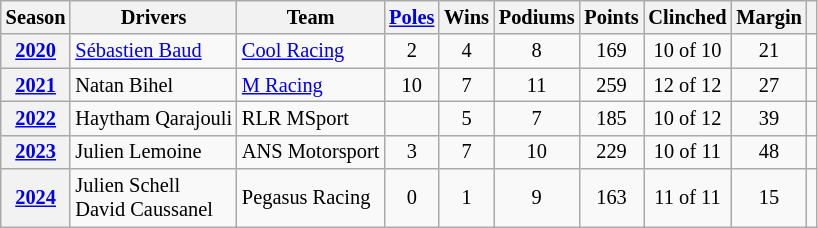<table class="sortable wikitable" style="font-size:85%; text-align:center;">
<tr>
<th scope="col">Season</th>
<th scope="col">Drivers</th>
<th scope="col">Team</th>
<th scope="col"><a href='#'>Poles</a></th>
<th scope="col">Wins</th>
<th scope="col">Podiums</th>
<th scope="col">Points</th>
<th scope="col">Clinched</th>
<th scope="col">Margin</th>
<th scope=col class=unsortable></th>
</tr>
<tr>
<th><a href='#'>2020</a></th>
<td align="left"> <a href='#'>Sébastien Baud</a></td>
<td align="left"> <a href='#'>Cool Racing</a></td>
<td>2</td>
<td>4</td>
<td>8</td>
<td>169</td>
<td>10 of 10</td>
<td>21</td>
<td></td>
</tr>
<tr>
<th><a href='#'>2021</a></th>
<td align="left"> Natan Bihel</td>
<td align="left"> <a href='#'>M Racing</a></td>
<td>10</td>
<td>7</td>
<td>11</td>
<td>259</td>
<td>12 of 12</td>
<td>27</td>
<td></td>
</tr>
<tr>
<th><a href='#'>2022</a></th>
<td align="left"> Haytham Qarajouli</td>
<td align="left"> RLR MSport</td>
<td></td>
<td>5</td>
<td>7</td>
<td>185</td>
<td>10 of 12</td>
<td>39</td>
<td></td>
</tr>
<tr>
<th><a href='#'>2023</a></th>
<td align="left"> Julien Lemoine</td>
<td align="left"> ANS Motorsport</td>
<td>3</td>
<td>7</td>
<td>10</td>
<td>229</td>
<td>10 of 11</td>
<td>48</td>
<td></td>
</tr>
<tr>
<th><a href='#'>2024</a></th>
<td align="left"> Julien Schell<br> David Caussanel</td>
<td align="left"> Pegasus Racing</td>
<td>0</td>
<td>1</td>
<td>9</td>
<td>163</td>
<td>11 of 11</td>
<td>15</td>
<td></td>
</tr>
</table>
